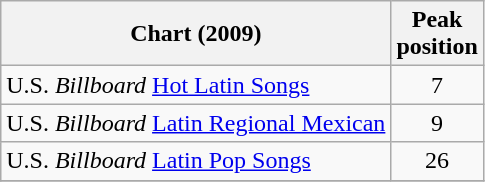<table class="wikitable sortable">
<tr>
<th align="left">Chart (2009)</th>
<th align="left">Peak<br>position</th>
</tr>
<tr>
<td align="left">U.S. <em>Billboard</em> <a href='#'>Hot Latin Songs</a></td>
<td align="center">7</td>
</tr>
<tr>
<td align="left">U.S. <em>Billboard</em> <a href='#'>Latin Regional Mexican</a></td>
<td align="center">9</td>
</tr>
<tr>
<td align="left">U.S. <em>Billboard</em> <a href='#'>Latin Pop Songs</a></td>
<td align="center">26</td>
</tr>
<tr>
</tr>
</table>
